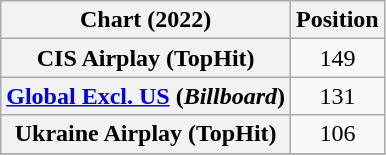<table class="wikitable sortable plainrowheaders" style="text-align:center">
<tr>
<th scope="col">Chart (2022)</th>
<th scope="col">Position</th>
</tr>
<tr>
<th scope="row">CIS Airplay (TopHit)</th>
<td>149</td>
</tr>
<tr>
<th scope="row"><a href='#'>Global Excl. US</a> (<em>Billboard</em>)</th>
<td>131</td>
</tr>
<tr>
<th scope="row">Ukraine Airplay (TopHit)</th>
<td>106</td>
</tr>
<tr>
</tr>
</table>
